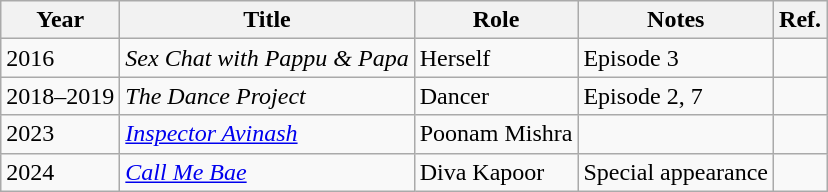<table class="wikitable">
<tr>
<th>Year</th>
<th>Title</th>
<th>Role</th>
<th>Notes</th>
<th>Ref.</th>
</tr>
<tr>
<td>2016</td>
<td><em>Sex Chat with Pappu & Papa</em></td>
<td>Herself</td>
<td>Episode 3</td>
<td></td>
</tr>
<tr>
<td>2018–2019</td>
<td><em>The Dance Project</em></td>
<td>Dancer</td>
<td>Episode 2, 7</td>
<td></td>
</tr>
<tr>
<td>2023</td>
<td><em><a href='#'>Inspector Avinash</a></em></td>
<td>Poonam Mishra</td>
<td></td>
<td></td>
</tr>
<tr>
<td>2024</td>
<td><em><a href='#'>Call Me Bae</a></em></td>
<td>Diva Kapoor</td>
<td>Special appearance</td>
<td></td>
</tr>
</table>
